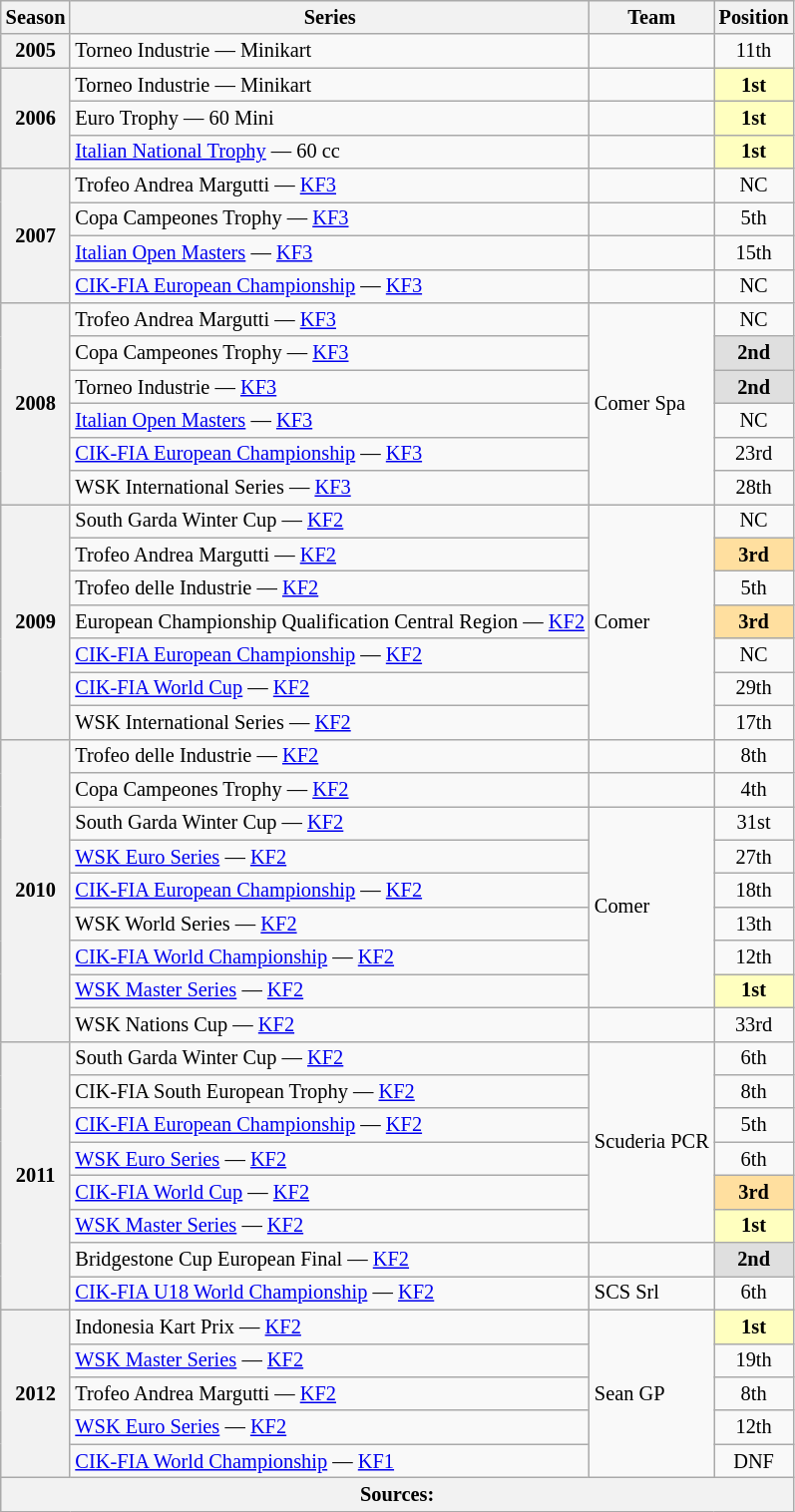<table class="wikitable" style="font-size: 85%; text-align:center">
<tr>
<th>Season</th>
<th>Series</th>
<th>Team</th>
<th>Position</th>
</tr>
<tr>
<th>2005</th>
<td align="left">Torneo Industrie — Minikart</td>
<td align="left"></td>
<td>11th</td>
</tr>
<tr>
<th rowspan="3">2006</th>
<td align="left">Torneo Industrie — Minikart</td>
<td align="left"></td>
<td style="background:#FFFFBF;"><strong>1st</strong></td>
</tr>
<tr>
<td align="left">Euro Trophy — 60 Mini</td>
<td align="left"></td>
<td style="background:#FFFFBF;"><strong>1st</strong></td>
</tr>
<tr>
<td align="left"><a href='#'>Italian National Trophy</a> — 60 cc</td>
<td align="left"></td>
<td style="background:#FFFFBF;"><strong>1st</strong></td>
</tr>
<tr>
<th rowspan="4">2007</th>
<td align="left">Trofeo Andrea Margutti — <a href='#'>KF3</a></td>
<td align="left"></td>
<td>NC</td>
</tr>
<tr>
<td align="left">Copa Campeones Trophy — <a href='#'>KF3</a></td>
<td align="left"></td>
<td>5th</td>
</tr>
<tr>
<td align="left"><a href='#'>Italian Open Masters</a> — <a href='#'>KF3</a></td>
<td align="left"></td>
<td>15th</td>
</tr>
<tr>
<td align="left"><a href='#'>CIK-FIA European Championship</a> — <a href='#'>KF3</a></td>
<td align="left"></td>
<td>NC</td>
</tr>
<tr>
<th rowspan="6">2008</th>
<td align="left">Trofeo Andrea Margutti — <a href='#'>KF3</a></td>
<td rowspan="6"  align="left">Comer Spa</td>
<td>NC</td>
</tr>
<tr>
<td align="left">Copa Campeones Trophy — <a href='#'>KF3</a></td>
<td style="background:#DFDFDF;"><strong>2nd</strong></td>
</tr>
<tr>
<td align="left">Torneo Industrie — <a href='#'>KF3</a></td>
<td style="background:#DFDFDF;"><strong>2nd</strong></td>
</tr>
<tr>
<td align="left"><a href='#'>Italian Open Masters</a> — <a href='#'>KF3</a></td>
<td>NC</td>
</tr>
<tr>
<td align="left"><a href='#'>CIK-FIA European Championship</a> — <a href='#'>KF3</a></td>
<td>23rd</td>
</tr>
<tr>
<td align="left">WSK International Series — <a href='#'>KF3</a></td>
<td>28th</td>
</tr>
<tr>
<th rowspan="7">2009</th>
<td align="left">South Garda Winter Cup — <a href='#'>KF2</a></td>
<td rowspan="7"  align="left">Comer</td>
<td>NC</td>
</tr>
<tr>
<td align="left">Trofeo Andrea Margutti — <a href='#'>KF2</a></td>
<td style="background:#FFDF9F;"><strong>3rd</strong></td>
</tr>
<tr>
<td align="left">Trofeo delle Industrie — <a href='#'>KF2</a></td>
<td>5th</td>
</tr>
<tr>
<td align="left">European Championship Qualification Central Region — <a href='#'>KF2</a></td>
<td style="background:#FFDF9F;"><strong>3rd</strong></td>
</tr>
<tr>
<td align="left"><a href='#'>CIK-FIA European Championship</a> — <a href='#'>KF2</a></td>
<td>NC</td>
</tr>
<tr>
<td align="left"><a href='#'>CIK-FIA World Cup</a> — <a href='#'>KF2</a></td>
<td>29th</td>
</tr>
<tr>
<td align="left">WSK International Series — <a href='#'>KF2</a></td>
<td>17th</td>
</tr>
<tr>
<th rowspan="9">2010</th>
<td align="left">Trofeo delle Industrie — <a href='#'>KF2</a></td>
<td align="left"></td>
<td>8th</td>
</tr>
<tr>
<td align="left">Copa Campeones Trophy — <a href='#'>KF2</a></td>
<td align="left"></td>
<td>4th</td>
</tr>
<tr>
<td align="left">South Garda Winter Cup — <a href='#'>KF2</a></td>
<td rowspan="6"  align="left">Comer</td>
<td>31st</td>
</tr>
<tr>
<td align="left"><a href='#'>WSK Euro Series</a> — <a href='#'>KF2</a></td>
<td>27th</td>
</tr>
<tr>
<td align="left"><a href='#'>CIK-FIA European Championship</a> — <a href='#'>KF2</a></td>
<td>18th</td>
</tr>
<tr>
<td align="left">WSK World Series — <a href='#'>KF2</a></td>
<td>13th</td>
</tr>
<tr>
<td align="left"><a href='#'>CIK-FIA World Championship</a> — <a href='#'>KF2</a></td>
<td>12th</td>
</tr>
<tr>
<td align="left"><a href='#'>WSK Master Series</a> — <a href='#'>KF2</a></td>
<td style="background:#FFFFBF;"><strong>1st</strong></td>
</tr>
<tr>
<td align="left">WSK Nations Cup — <a href='#'>KF2</a></td>
<td align="left"></td>
<td>33rd</td>
</tr>
<tr>
<th rowspan="8">2011</th>
<td align="left">South Garda Winter Cup — <a href='#'>KF2</a></td>
<td rowspan="6"  align="left">Scuderia PCR</td>
<td>6th</td>
</tr>
<tr>
<td align="left">CIK-FIA South European Trophy — <a href='#'>KF2</a></td>
<td>8th</td>
</tr>
<tr>
<td align="left"><a href='#'>CIK-FIA European Championship</a> — <a href='#'>KF2</a></td>
<td>5th</td>
</tr>
<tr>
<td align="left"><a href='#'>WSK Euro Series</a> — <a href='#'>KF2</a></td>
<td>6th</td>
</tr>
<tr>
<td align="left"><a href='#'>CIK-FIA World Cup</a> — <a href='#'>KF2</a></td>
<td style="background:#FFDF9F;"><strong>3rd</strong></td>
</tr>
<tr>
<td align="left"><a href='#'>WSK Master Series</a> — <a href='#'>KF2</a></td>
<td style="background:#FFFFBF;"><strong>1st</strong></td>
</tr>
<tr>
<td align="left">Bridgestone Cup European Final — <a href='#'>KF2</a></td>
<td align="left"></td>
<td style="background:#DFDFDF;"><strong>2nd</strong></td>
</tr>
<tr>
<td align="left"><a href='#'>CIK-FIA U18 World Championship</a> — <a href='#'>KF2</a></td>
<td align="left">SCS Srl</td>
<td>6th</td>
</tr>
<tr>
<th rowspan="5">2012</th>
<td align="left">Indonesia Kart Prix — <a href='#'>KF2</a></td>
<td rowspan="5"  align="left">Sean GP</td>
<td style="background:#FFFFBF;"><strong>1st</strong></td>
</tr>
<tr>
<td align="left"><a href='#'>WSK Master Series</a> — <a href='#'>KF2</a></td>
<td>19th</td>
</tr>
<tr>
<td align="left">Trofeo Andrea Margutti — <a href='#'>KF2</a></td>
<td>8th</td>
</tr>
<tr>
<td align="left"><a href='#'>WSK Euro Series</a> — <a href='#'>KF2</a></td>
<td>12th</td>
</tr>
<tr>
<td align="left"><a href='#'>CIK-FIA World Championship</a> — <a href='#'>KF1</a></td>
<td>DNF</td>
</tr>
<tr>
<th colspan="4">Sources:</th>
</tr>
</table>
